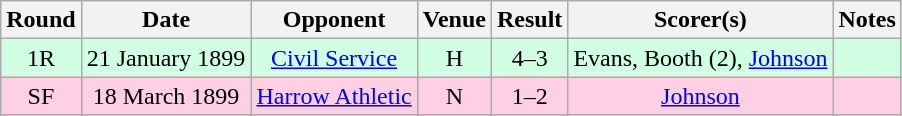<table class="wikitable sortable" style="text-align:center;">
<tr>
<th>Round</th>
<th>Date</th>
<th>Opponent</th>
<th>Venue</th>
<th>Result</th>
<th>Scorer(s)</th>
<th>Notes</th>
</tr>
<tr style="background:#d0ffe3;">
<td>1R</td>
<td>21 January 1899</td>
<td><a href='#'>Civil Service</a></td>
<td>H</td>
<td>4–3</td>
<td>Evans, Booth (2), <a href='#'>Johnson</a></td>
<td></td>
</tr>
<tr style="background:#ffd0e3;">
<td>SF</td>
<td>18 March 1899</td>
<td><a href='#'>Harrow Athletic</a></td>
<td>N</td>
<td>1–2 </td>
<td><a href='#'>Johnson</a></td>
<td></td>
</tr>
</table>
